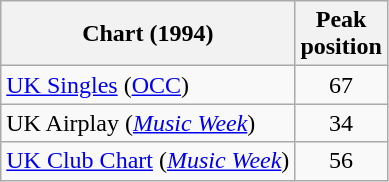<table class="wikitable sortable">
<tr>
<th>Chart (1994)</th>
<th>Peak<br>position</th>
</tr>
<tr>
<td><a href='#'>UK Singles</a> (<a href='#'>OCC</a>)</td>
<td style="text-align:center;">67</td>
</tr>
<tr>
<td>UK Airplay (<em><a href='#'>Music Week</a></em>)</td>
<td style="text-align:center;">34</td>
</tr>
<tr>
<td><a href='#'>UK Club Chart</a> (<em><a href='#'>Music Week</a></em>)</td>
<td style="text-align:center;">56</td>
</tr>
</table>
